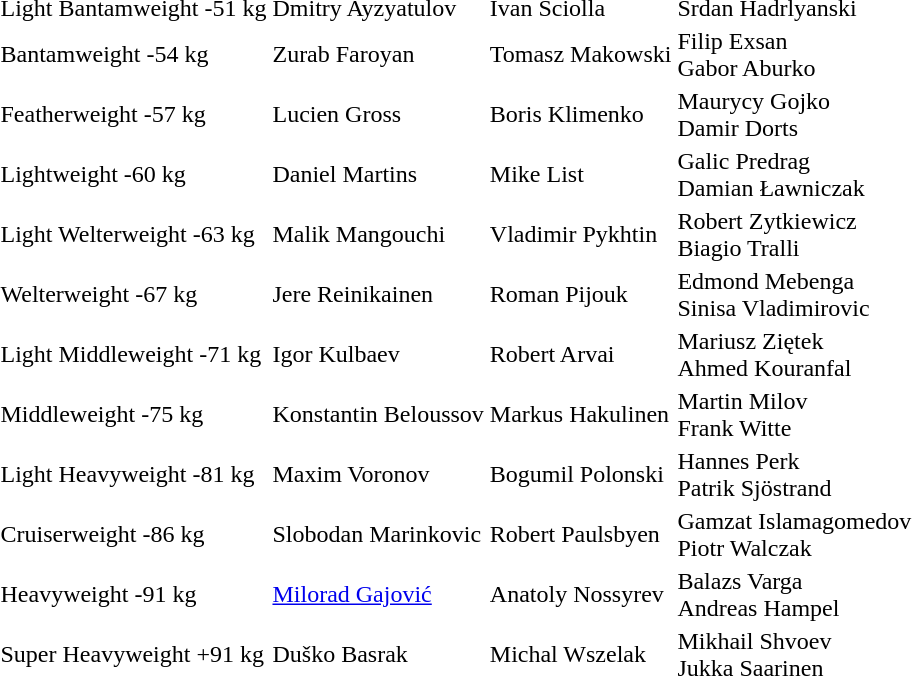<table>
<tr>
<td>Light Bantamweight -51 kg<br></td>
<td>Dmitry Ayzyatulov </td>
<td>Ivan Sciolla </td>
<td>Srdan Hadrlyanski </td>
</tr>
<tr>
<td>Bantamweight -54 kg<br></td>
<td>Zurab Faroyan </td>
<td>Tomasz Makowski </td>
<td>Filip Exsan <br>Gabor Aburko </td>
</tr>
<tr>
<td>Featherweight -57 kg<br></td>
<td>Lucien Gross </td>
<td>Boris Klimenko </td>
<td>Maurycy Gojko <br>Damir Dorts </td>
</tr>
<tr>
<td>Lightweight -60 kg<br></td>
<td>Daniel Martins </td>
<td>Mike List </td>
<td>Galic Predrag <br>Damian Ławniczak </td>
</tr>
<tr>
<td>Light Welterweight -63 kg<br></td>
<td>Malik Mangouchi </td>
<td>Vladimir Pykhtin </td>
<td>Robert Zytkiewicz <br>Biagio Tralli </td>
</tr>
<tr>
<td>Welterweight -67 kg<br></td>
<td>Jere Reinikainen </td>
<td>Roman Pijouk </td>
<td>Edmond Mebenga <br>Sinisa Vladimirovic </td>
</tr>
<tr>
<td>Light Middleweight -71 kg<br></td>
<td>Igor Kulbaev </td>
<td>Robert Arvai </td>
<td>Mariusz Ziętek <br>Ahmed Kouranfal </td>
</tr>
<tr>
<td>Middleweight -75 kg<br></td>
<td>Konstantin Beloussov </td>
<td>Markus Hakulinen </td>
<td>Martin Milov <br>Frank Witte </td>
</tr>
<tr>
<td>Light Heavyweight -81 kg<br></td>
<td>Maxim Voronov </td>
<td>Bogumil Polonski </td>
<td>Hannes Perk <br>Patrik Sjöstrand </td>
</tr>
<tr>
<td>Cruiserweight -86 kg<br></td>
<td>Slobodan Marinkovic </td>
<td>Robert Paulsbyen </td>
<td>Gamzat Islamagomedov <br>Piotr Walczak </td>
</tr>
<tr>
<td>Heavyweight -91 kg<br></td>
<td><a href='#'>Milorad Gajović</a> </td>
<td>Anatoly Nossyrev </td>
<td>Balazs Varga <br>Andreas Hampel </td>
</tr>
<tr>
<td>Super Heavyweight +91 kg<br></td>
<td>Duško Basrak </td>
<td>Michal Wszelak </td>
<td>Mikhail Shvoev <br>Jukka Saarinen </td>
</tr>
<tr>
</tr>
</table>
